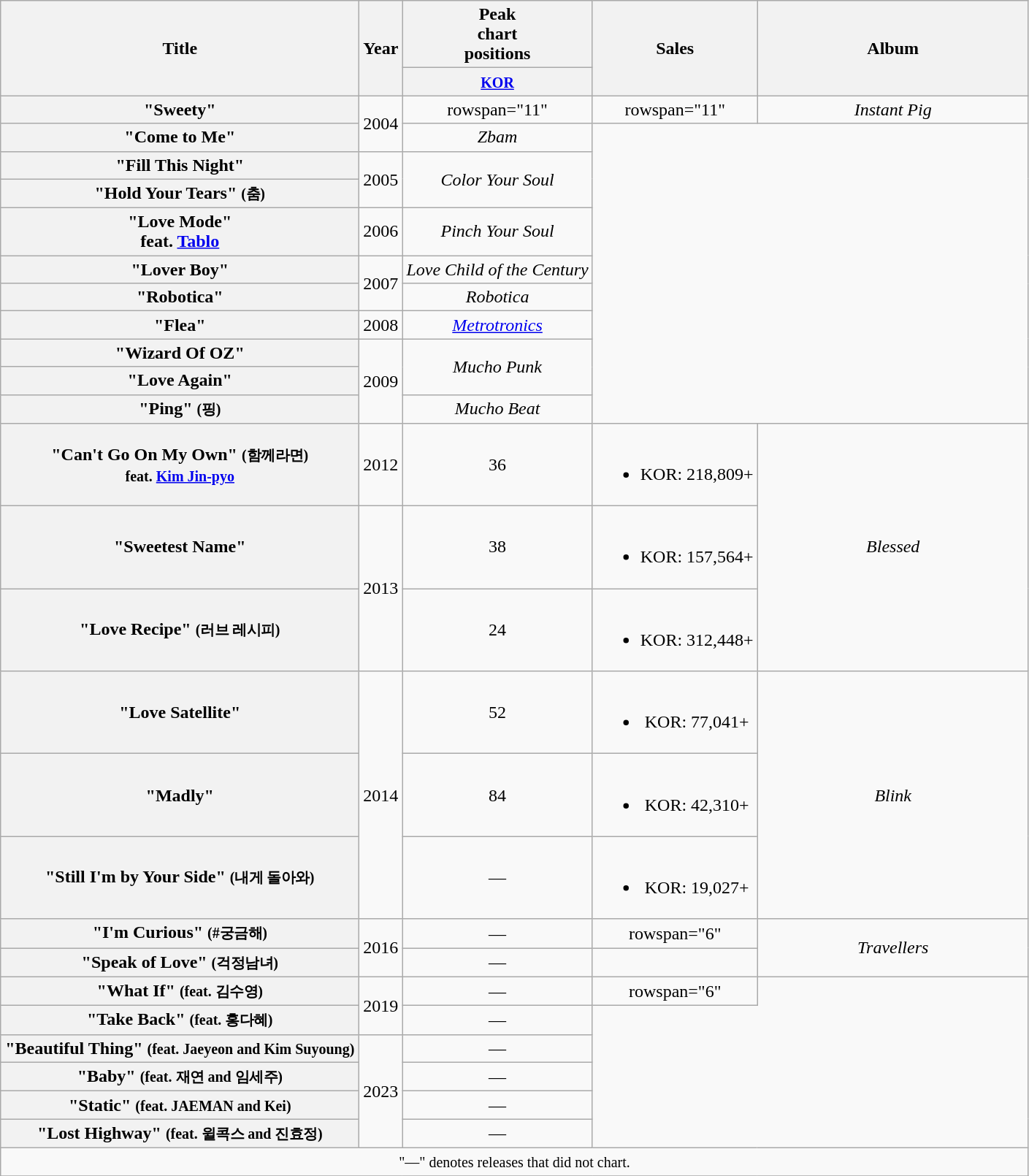<table class="wikitable plainrowheaders" style="text-align:center;">
<tr>
<th scope="col" rowspan="2" style="width:20em;">Title</th>
<th scope="col" rowspan="2">Year</th>
<th scope="col" colspan="1">Peak<br>chart<br>positions</th>
<th scope="col" rowspan="2">Sales</th>
<th scope="col" rowspan="2" style="width:15em;">Album</th>
</tr>
<tr>
<th><small><a href='#'>KOR</a></small><br></th>
</tr>
<tr>
<th scope="row">"Sweety"</th>
<td rowspan="2">2004</td>
<td>rowspan="11" </td>
<td>rowspan="11" </td>
<td><em>Instant Pig</em></td>
</tr>
<tr>
<th scope="row">"Come to Me"</th>
<td><em>Zbam</em></td>
</tr>
<tr>
<th scope="row">"Fill This Night"</th>
<td rowspan="2">2005</td>
<td rowspan="2"><em>Color Your Soul</em></td>
</tr>
<tr>
<th scope="row">"Hold Your Tears" <small>(춤)</small></th>
</tr>
<tr>
<th scope="row">"Love Mode"<br>feat. <a href='#'>Tablo</a></th>
<td>2006</td>
<td><em>Pinch Your Soul</em></td>
</tr>
<tr>
<th scope="row">"Lover Boy"</th>
<td rowspan="2">2007</td>
<td><em>Love Child of the Century</em></td>
</tr>
<tr>
<th scope="row">"Robotica"</th>
<td><em>Robotica</em></td>
</tr>
<tr>
<th scope="row">"Flea"</th>
<td>2008</td>
<td><em><a href='#'>Metrotronics</a></em></td>
</tr>
<tr>
<th scope="row">"Wizard Of OZ"</th>
<td rowspan="3">2009</td>
<td rowspan="2"><em>Mucho Punk</em></td>
</tr>
<tr>
<th scope="row">"Love Again"</th>
</tr>
<tr>
<th scope="row">"Ping" <small>(핑)</small></th>
<td><em>Mucho Beat</em></td>
</tr>
<tr>
<th scope="row">"Can't Go On My Own" <small>(함께라면)</small><br><small>feat. <a href='#'>Kim Jin-pyo</a></small></th>
<td>2012</td>
<td>36</td>
<td><br><ul><li>KOR: 218,809+</li></ul></td>
<td rowspan="3"><em>Blessed</em></td>
</tr>
<tr>
<th scope="row">"Sweetest Name"</th>
<td rowspan="2">2013</td>
<td>38</td>
<td><br><ul><li>KOR: 157,564+</li></ul></td>
</tr>
<tr>
<th scope="row">"Love Recipe" <small>(러브 레시피)</small></th>
<td>24</td>
<td><br><ul><li>KOR: 312,448+</li></ul></td>
</tr>
<tr>
<th scope="row">"Love Satellite"</th>
<td rowspan="3">2014</td>
<td>52</td>
<td><br><ul><li>KOR: 77,041+</li></ul></td>
<td rowspan="3"><em>Blink</em></td>
</tr>
<tr>
<th scope="row">"Madly"</th>
<td>84</td>
<td><br><ul><li>KOR: 42,310+</li></ul></td>
</tr>
<tr>
<th scope="row">"Still I'm by Your Side" <small>(내게 돌아와)</small></th>
<td>—</td>
<td><br><ul><li>KOR: 19,027+</li></ul></td>
</tr>
<tr>
<th scope="row">"I'm Curious" <small>(#궁금해)</small></th>
<td rowspan="2">2016</td>
<td>—</td>
<td>rowspan="6" </td>
<td rowspan="2"><em>Travellers</em></td>
</tr>
<tr>
<th scope="row">"Speak of Love" <small>(걱정남녀)</small></th>
<td>—</td>
</tr>
<tr>
<th scope="row">"What If" <small>(feat. 김수영)</small></th>
<td rowspan="2">2019</td>
<td>—</td>
<td>rowspan="6" </td>
</tr>
<tr>
<th scope="row">"Take Back" <small>(feat. 홍다혜)</small></th>
<td>—</td>
</tr>
<tr>
<th scope="row">"Beautiful Thing" <small>(feat. Jaeyeon and Kim Suyoung)</small></th>
<td rowspan="4">2023</td>
<td>—</td>
</tr>
<tr>
<th scope="row">"Baby" <small>(feat. 재연 and 임세주)</small></th>
<td>—</td>
</tr>
<tr>
<th scope="row">"Static" <small>(feat. JAEMAN and Kei)</small></th>
<td>—</td>
</tr>
<tr>
<th scope="row">"Lost Highway" <small>(feat. 윌콕스 and 진효정)</small></th>
<td>—</td>
</tr>
<tr>
<td colspan="5" align="center"><small>"—" denotes releases that did not chart.</small></td>
</tr>
<tr>
</tr>
</table>
